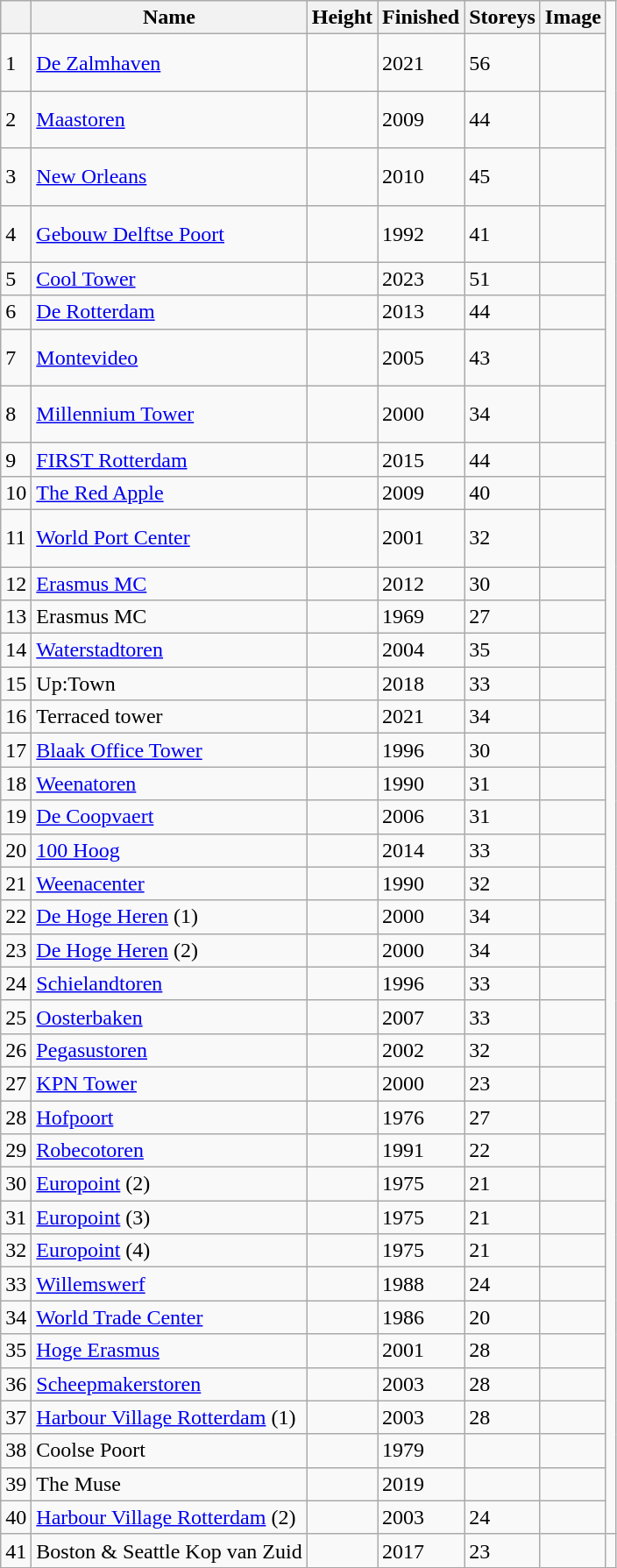<table class="wikitable sortable">
<tr>
<th></th>
<th>Name</th>
<th>Height<br></th>
<th>Finished</th>
<th>Storeys</th>
<th class="unsortable" style="text-align:center;">Image</th>
</tr>
<tr>
<td>1</td>
<td><a href='#'>De Zalmhaven</a></td>
<td> <br> </td>
<td>2021</td>
<td>56</td>
<td></td>
</tr>
<tr>
<td>2</td>
<td><a href='#'>Maastoren</a></td>
<td> <br> </td>
<td>2009</td>
<td>44</td>
<td></td>
</tr>
<tr>
<td>3</td>
<td><a href='#'>New Orleans</a></td>
<td> <br> </td>
<td>2010</td>
<td>45</td>
<td></td>
</tr>
<tr>
<td>4</td>
<td><a href='#'>Gebouw Delftse Poort</a></td>
<td> <br> </td>
<td>1992</td>
<td>41</td>
<td></td>
</tr>
<tr>
<td>5</td>
<td><a href='#'>Cool Tower</a></td>
<td></td>
<td>2023</td>
<td>51</td>
<td></td>
</tr>
<tr>
<td>6</td>
<td><a href='#'>De Rotterdam</a></td>
<td></td>
<td>2013</td>
<td>44</td>
<td></td>
</tr>
<tr>
<td>7</td>
<td><a href='#'>Montevideo</a></td>
<td> <br> </td>
<td>2005</td>
<td>43</td>
<td></td>
</tr>
<tr>
<td>8</td>
<td><a href='#'>Millennium Tower</a></td>
<td> <br> </td>
<td>2000</td>
<td>34</td>
<td></td>
</tr>
<tr>
<td>9</td>
<td><a href='#'>FIRST Rotterdam</a></td>
<td></td>
<td>2015</td>
<td>44</td>
<td></td>
</tr>
<tr>
<td>10</td>
<td><a href='#'>The Red Apple</a></td>
<td></td>
<td>2009</td>
<td>40</td>
<td></td>
</tr>
<tr>
<td>11</td>
<td><a href='#'>World Port Center</a></td>
<td> <br> </td>
<td>2001</td>
<td>32</td>
<td></td>
</tr>
<tr>
<td>12</td>
<td><a href='#'>Erasmus MC</a></td>
<td></td>
<td>2012</td>
<td>30</td>
<td></td>
</tr>
<tr>
<td>13</td>
<td>Erasmus MC</td>
<td></td>
<td>1969</td>
<td>27</td>
<td></td>
</tr>
<tr>
<td>14</td>
<td><a href='#'>Waterstadtoren</a></td>
<td></td>
<td>2004</td>
<td>35</td>
<td></td>
</tr>
<tr>
<td>15</td>
<td>Up:Town</td>
<td></td>
<td>2018</td>
<td>33</td>
<td></td>
</tr>
<tr>
<td>16</td>
<td>Terraced tower</td>
<td></td>
<td>2021</td>
<td>34</td>
<td></td>
</tr>
<tr>
<td>17</td>
<td><a href='#'>Blaak Office Tower</a></td>
<td></td>
<td>1996</td>
<td>30</td>
<td></td>
</tr>
<tr>
<td>18</td>
<td><a href='#'>Weenatoren</a></td>
<td></td>
<td>1990</td>
<td>31</td>
<td></td>
</tr>
<tr>
<td>19</td>
<td><a href='#'>De Coopvaert</a></td>
<td></td>
<td>2006</td>
<td>31</td>
<td></td>
</tr>
<tr>
<td>20</td>
<td><a href='#'>100 Hoog</a></td>
<td></td>
<td>2014</td>
<td>33</td>
<td></td>
</tr>
<tr>
<td>21</td>
<td><a href='#'>Weenacenter</a></td>
<td></td>
<td>1990</td>
<td>32</td>
<td></td>
</tr>
<tr>
<td>22</td>
<td><a href='#'>De Hoge Heren</a> (1)</td>
<td></td>
<td>2000</td>
<td>34</td>
<td></td>
</tr>
<tr>
<td>23</td>
<td><a href='#'>De Hoge Heren</a> (2)</td>
<td></td>
<td>2000</td>
<td>34</td>
<td></td>
</tr>
<tr>
<td>24</td>
<td><a href='#'>Schielandtoren</a></td>
<td></td>
<td>1996</td>
<td>33</td>
<td></td>
</tr>
<tr>
<td>25</td>
<td><a href='#'>Oosterbaken</a></td>
<td></td>
<td>2007</td>
<td>33</td>
<td></td>
</tr>
<tr>
<td>26</td>
<td><a href='#'>Pegasustoren</a></td>
<td></td>
<td>2002</td>
<td>32</td>
<td></td>
</tr>
<tr>
<td>27</td>
<td><a href='#'>KPN Tower</a></td>
<td></td>
<td>2000</td>
<td>23</td>
<td></td>
</tr>
<tr>
<td>28</td>
<td><a href='#'>Hofpoort</a></td>
<td></td>
<td>1976</td>
<td>27</td>
<td></td>
</tr>
<tr>
<td>29</td>
<td><a href='#'>Robecotoren</a></td>
<td></td>
<td>1991</td>
<td>22</td>
<td></td>
</tr>
<tr>
<td>30</td>
<td><a href='#'>Europoint</a> (2)</td>
<td></td>
<td>1975</td>
<td>21</td>
<td></td>
</tr>
<tr>
<td>31</td>
<td><a href='#'>Europoint</a> (3)</td>
<td></td>
<td>1975</td>
<td>21</td>
<td></td>
</tr>
<tr>
<td>32</td>
<td><a href='#'>Europoint</a> (4)</td>
<td></td>
<td>1975</td>
<td>21</td>
<td></td>
</tr>
<tr>
<td>33</td>
<td><a href='#'>Willemswerf</a></td>
<td></td>
<td>1988</td>
<td>24</td>
<td></td>
</tr>
<tr>
<td>34</td>
<td><a href='#'>World Trade Center</a></td>
<td></td>
<td>1986</td>
<td>20</td>
<td></td>
</tr>
<tr>
<td>35</td>
<td><a href='#'>Hoge Erasmus</a></td>
<td></td>
<td>2001</td>
<td>28</td>
<td></td>
</tr>
<tr>
<td>36</td>
<td><a href='#'>Scheepmakerstoren</a></td>
<td></td>
<td>2003</td>
<td>28</td>
<td></td>
</tr>
<tr>
<td>37</td>
<td><a href='#'>Harbour Village Rotterdam</a> (1)</td>
<td></td>
<td>2003</td>
<td>28</td>
<td></td>
</tr>
<tr>
<td>38</td>
<td>Coolse Poort</td>
<td></td>
<td>1979</td>
<td></td>
<td></td>
</tr>
<tr>
<td>39</td>
<td>The Muse</td>
<td></td>
<td>2019</td>
<td></td>
<td></td>
</tr>
<tr>
<td>40</td>
<td><a href='#'>Harbour Village Rotterdam</a> (2)</td>
<td></td>
<td>2003</td>
<td>24</td>
<td></td>
</tr>
<tr>
<td>41</td>
<td>Boston & Seattle Kop van Zuid</td>
<td></td>
<td>2017</td>
<td>23</td>
<td></td>
<td></td>
</tr>
</table>
